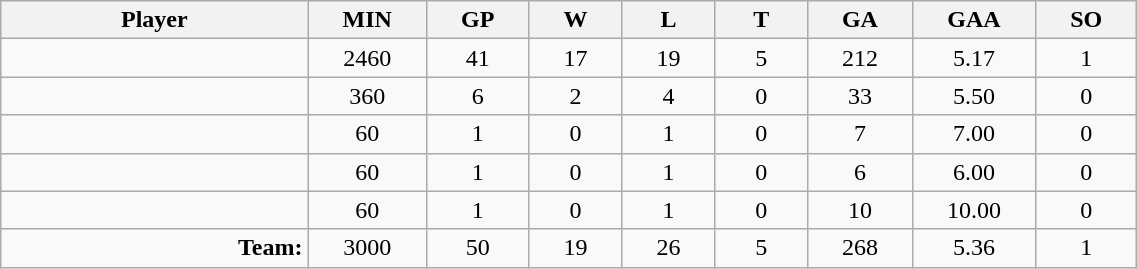<table class="wikitable sortable" width="60%">
<tr>
<th bgcolor="#DDDDFF" width="10%">Player</th>
<th width="3%" bgcolor="#DDDDFF" title="Minutes played">MIN</th>
<th width="3%" bgcolor="#DDDDFF" title="Games played in">GP</th>
<th width="3%" bgcolor="#DDDDFF" title="Wins">W</th>
<th width="3%" bgcolor="#DDDDFF"title="Losses">L</th>
<th width="3%" bgcolor="#DDDDFF" title="Ties">T</th>
<th width="3%" bgcolor="#DDDDFF" title="Goals against">GA</th>
<th width="3%" bgcolor="#DDDDFF" title="Goals against average">GAA</th>
<th width="3%" bgcolor="#DDDDFF"title="Shut-outs">SO</th>
</tr>
<tr align="center">
<td align="right"></td>
<td>2460</td>
<td>41</td>
<td>17</td>
<td>19</td>
<td>5</td>
<td>212</td>
<td>5.17</td>
<td>1</td>
</tr>
<tr align="center">
<td align="right"></td>
<td>360</td>
<td>6</td>
<td>2</td>
<td>4</td>
<td>0</td>
<td>33</td>
<td>5.50</td>
<td>0</td>
</tr>
<tr align="center">
<td align="right"></td>
<td>60</td>
<td>1</td>
<td>0</td>
<td>1</td>
<td>0</td>
<td>7</td>
<td>7.00</td>
<td>0</td>
</tr>
<tr align="center">
<td align="right"></td>
<td>60</td>
<td>1</td>
<td>0</td>
<td>1</td>
<td>0</td>
<td>6</td>
<td>6.00</td>
<td>0</td>
</tr>
<tr align="center">
<td align="right"></td>
<td>60</td>
<td>1</td>
<td>0</td>
<td>1</td>
<td>0</td>
<td>10</td>
<td>10.00</td>
<td>0</td>
</tr>
<tr align="center">
<td align="right"><strong>Team:</strong></td>
<td>3000</td>
<td>50</td>
<td>19</td>
<td>26</td>
<td>5</td>
<td>268</td>
<td>5.36</td>
<td>1</td>
</tr>
</table>
